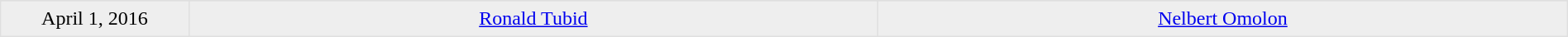<table border=1 style="border-collapse:collapse; text-align: center; width: 100%" bordercolor="#DFDFDF"  cellpadding="5">
<tr>
</tr>
<tr bgcolor="eeeeee">
<td>April 1, 2016 <br></td>
<td style="width:44%" valign="top"><a href='#'>Ronald Tubid</a></td>
<td style="width:44%" valign="top"><a href='#'>Nelbert Omolon</a></td>
</tr>
</table>
